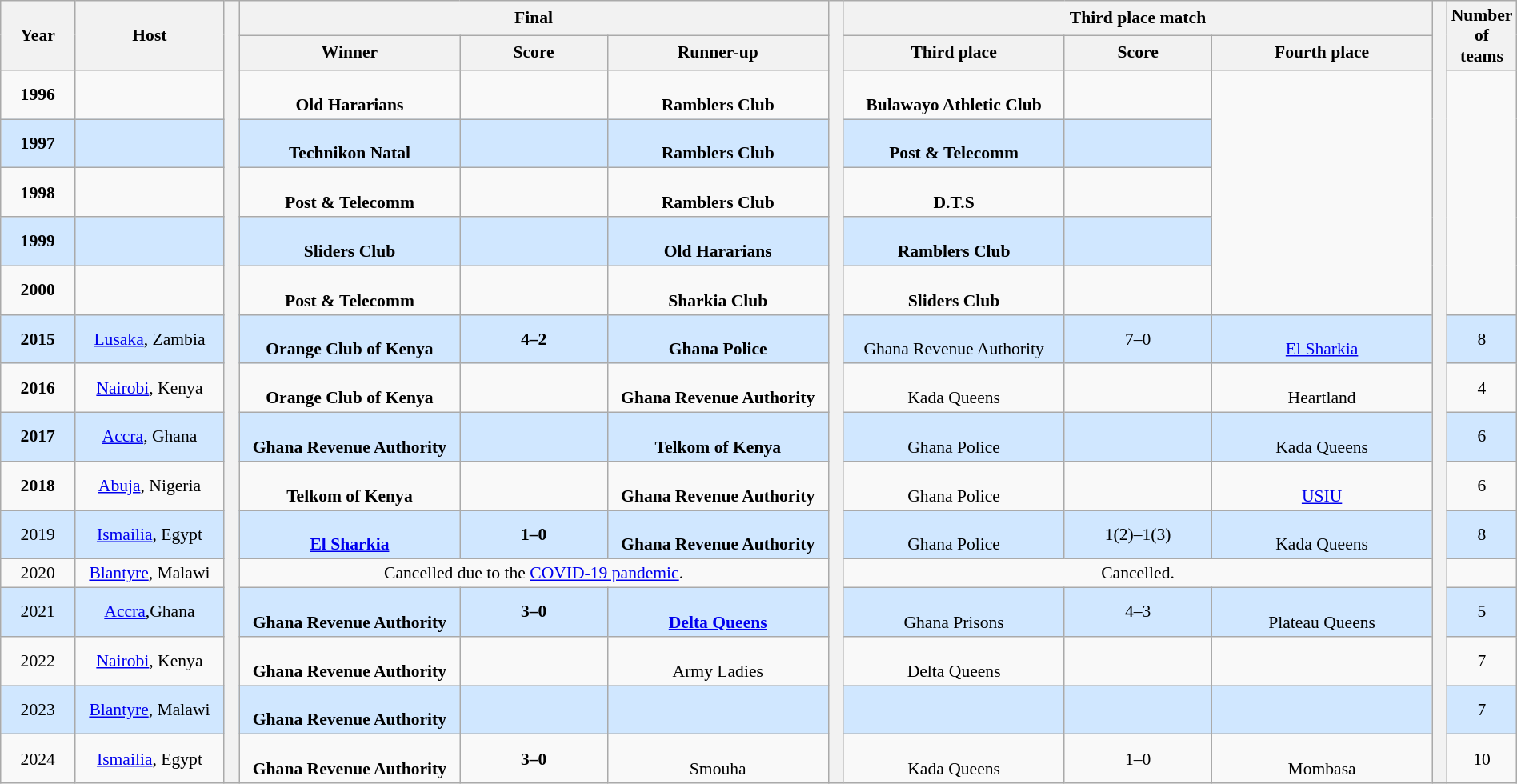<table class="wikitable" style="text-align:center;width:100%; font-size:90%;">
<tr>
<th rowspan=2 width=5%>Year</th>
<th rowspan=2 width=10%>Host</th>
<th width=1% rowspan=38></th>
<th colspan=3>Final</th>
<th width=1% rowspan=38></th>
<th colspan=3>Third place match</th>
<th width=1% rowspan=39></th>
<th width=4% rowspan=2>Number of teams</th>
</tr>
<tr>
<th width=15%>Winner</th>
<th width=10%>Score</th>
<th width=15%>Runner-up</th>
<th width=15%>Third place</th>
<th width=10%>Score</th>
<th width=15%>Fourth place</th>
</tr>
<tr>
<td><strong>1996</strong></td>
<td></td>
<td><strong><br>Old Hararians</strong></td>
<td></td>
<td><strong><br>Ramblers Club</strong></td>
<td><strong><br>Bulawayo Athletic Club</strong></td>
<td></td>
</tr>
<tr bgcolor=#D0E7FF>
<td><strong>1997</strong></td>
<td></td>
<td><strong><br>Technikon Natal</strong></td>
<td></td>
<td><strong><br>Ramblers Club</strong></td>
<td><strong><br>Post & Telecomm</strong></td>
<td></td>
</tr>
<tr>
<td><strong>1998</strong></td>
<td></td>
<td><strong><br>Post & Telecomm</strong></td>
<td></td>
<td><strong><br>Ramblers Club</strong></td>
<td><strong><br>D.T.S</strong></td>
<td></td>
</tr>
<tr bgcolor=#D0E7FF>
<td><strong>1999</strong></td>
<td></td>
<td><strong><br>Sliders Club</strong></td>
<td></td>
<td><strong><br>Old Hararians</strong></td>
<td><strong><br>Ramblers Club</strong></td>
<td></td>
</tr>
<tr>
<td><strong>2000</strong></td>
<td></td>
<td><strong><br>Post & Telecomm</strong></td>
<td></td>
<td><strong><br>Sharkia Club</strong></td>
<td><strong><br>Sliders Club</strong></td>
<td></td>
</tr>
<tr bgcolor=#D0E7FF>
<td><strong>2015</strong></td>
<td><a href='#'>Lusaka</a>, Zambia</td>
<td><br><strong>Orange Club of Kenya</strong></td>
<td><strong>4–2</strong></td>
<td><br><strong>Ghana Police</strong></td>
<td><br>Ghana Revenue Authority</td>
<td>7–0</td>
<td><br><a href='#'>El Sharkia</a></td>
<td>8</td>
</tr>
<tr>
<td><strong>2016</strong></td>
<td><a href='#'>Nairobi</a>, Kenya</td>
<td><br><strong>Orange Club of Kenya</strong></td>
<td></td>
<td><br><strong>Ghana Revenue Authority</strong></td>
<td><br>Kada Queens</td>
<td></td>
<td><br>Heartland</td>
<td>4</td>
</tr>
<tr bgcolor=#D0E7FF>
<td><strong>2017</strong></td>
<td><a href='#'>Accra</a>, Ghana</td>
<td><br><strong>Ghana Revenue Authority</strong></td>
<td></td>
<td><br><strong>Telkom of Kenya</strong></td>
<td><br>Ghana Police</td>
<td></td>
<td><br>Kada Queens</td>
<td>6</td>
</tr>
<tr>
<td><strong>2018</strong></td>
<td><a href='#'>Abuja</a>, Nigeria</td>
<td><br><strong>Telkom of Kenya</strong></td>
<td></td>
<td><br><strong>Ghana Revenue Authority</strong></td>
<td><br>Ghana Police</td>
<td></td>
<td><br><a href='#'>USIU</a></td>
<td>6</td>
</tr>
<tr bgcolor=#D0E7FF>
<td>2019</td>
<td><a href='#'>Ismailia</a>, Egypt</td>
<td><br><strong><a href='#'>El Sharkia</a></strong></td>
<td><strong>1–0</strong></td>
<td><br><strong>Ghana Revenue Authority</strong></td>
<td><br>Ghana Police</td>
<td>1(2)–1(3)</td>
<td><br>Kada Queens</td>
<td>8</td>
</tr>
<tr>
<td>2020</td>
<td><a href='#'>Blantyre</a>, Malawi</td>
<td colspan=3>Cancelled due to the <a href='#'>COVID-19 pandemic</a>.</td>
<td colspan=3>Cancelled.</td>
<td></td>
</tr>
<tr bgcolor=#D0E7FF>
<td>2021</td>
<td><a href='#'>Accra</a>,Ghana</td>
<td><br><strong>Ghana Revenue Authority</strong></td>
<td><strong>3–0</strong></td>
<td><br><strong><a href='#'>Delta Queens</a></strong></td>
<td><br>Ghana Prisons</td>
<td>4–3</td>
<td><br> Plateau Queens</td>
<td>5</td>
</tr>
<tr>
<td>2022</td>
<td><a href='#'>Nairobi</a>, Kenya</td>
<td><br><strong>Ghana Revenue Authority</strong></td>
<td></td>
<td><br>Army Ladies</td>
<td><br> Delta Queens</td>
<td></td>
<td></td>
<td>7</td>
</tr>
<tr bgcolor=#D0E7FF>
<td>2023</td>
<td><a href='#'>Blantyre</a>, Malawi</td>
<td><strong><br>Ghana Revenue Authority</strong></td>
<td></td>
<td></td>
<td></td>
<td></td>
<td></td>
<td>7</td>
</tr>
<tr>
<td>2024</td>
<td><a href='#'>Ismailia</a>, Egypt</td>
<td><strong><br>Ghana Revenue Authority</strong></td>
<td><strong>3–0</strong></td>
<td><br>Smouha</td>
<td><br>Kada Queens</td>
<td>1–0</td>
<td><br>Mombasa</td>
<td>10</td>
</tr>
</table>
